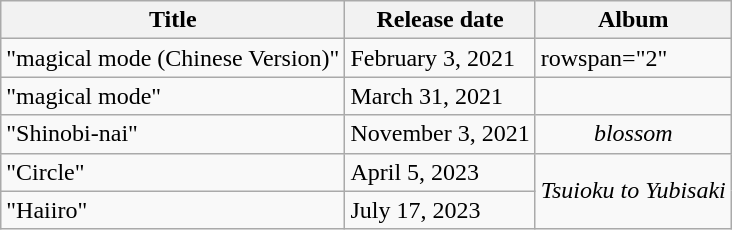<table class="wikitable">
<tr>
<th>Title</th>
<th>Release date</th>
<th>Album</th>
</tr>
<tr>
<td scope="row" align="left">"magical mode (Chinese Version)"</td>
<td>February 3, 2021</td>
<td>rowspan="2" </td>
</tr>
<tr>
<td scope="row" align="left">"magical mode"</td>
<td>March 31, 2021</td>
</tr>
<tr>
<td scope="row" align="left">"Shinobi-nai"</td>
<td>November 3, 2021</td>
<td align="center"><em>blossom</em></td>
</tr>
<tr>
<td scope="row" align="left">"Circle"</td>
<td>April 5, 2023</td>
<td rowspan="3"><em>Tsuioku to Yubisaki</em></td>
</tr>
<tr>
<td scope="row" align="left">"Haiiro"</td>
<td>July 17, 2023</td>
</tr>
</table>
